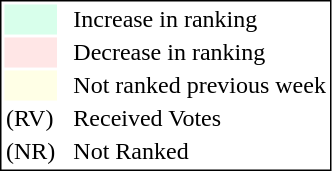<table style="border:1px solid black;">
<tr>
<td style="background:#D8FFEB; width:20px;"></td>
<td> </td>
<td>Increase in ranking</td>
</tr>
<tr>
<td style="background:#FFE6E6; width:20px;"></td>
<td> </td>
<td>Decrease in ranking</td>
</tr>
<tr>
<td style="background:#FFFFE6; width:20px;"></td>
<td> </td>
<td>Not ranked previous week</td>
</tr>
<tr>
<td>(RV)</td>
<td> </td>
<td>Received Votes</td>
</tr>
<tr>
<td>(NR)</td>
<td> </td>
<td>Not Ranked</td>
</tr>
</table>
